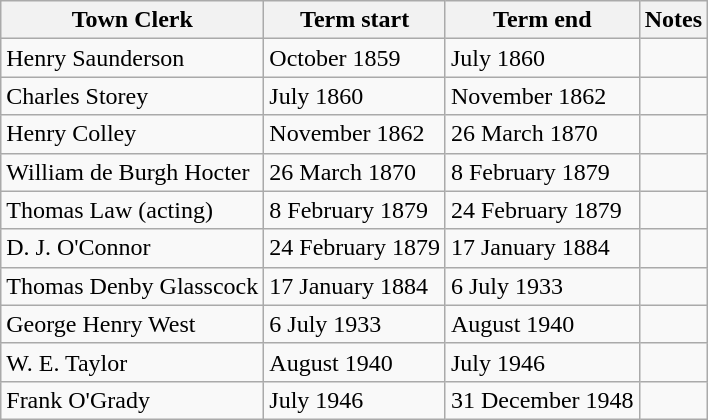<table class="wikitable">
<tr>
<th>Town Clerk</th>
<th>Term start</th>
<th>Term end</th>
<th>Notes</th>
</tr>
<tr>
<td>Henry Saunderson</td>
<td>October 1859</td>
<td>July 1860</td>
<td></td>
</tr>
<tr>
<td>Charles Storey</td>
<td>July 1860</td>
<td>November 1862</td>
<td></td>
</tr>
<tr>
<td>Henry Colley</td>
<td>November 1862</td>
<td>26 March 1870</td>
<td></td>
</tr>
<tr>
<td>William de Burgh Hocter</td>
<td>26 March 1870</td>
<td>8 February 1879</td>
<td></td>
</tr>
<tr>
<td>Thomas Law (acting)</td>
<td>8 February 1879</td>
<td>24 February 1879</td>
<td></td>
</tr>
<tr>
<td>D. J. O'Connor</td>
<td>24 February 1879</td>
<td>17 January 1884</td>
<td></td>
</tr>
<tr>
<td>Thomas Denby Glasscock</td>
<td>17 January 1884</td>
<td>6 July 1933</td>
<td></td>
</tr>
<tr>
<td>George Henry West</td>
<td>6 July 1933</td>
<td>August 1940</td>
<td></td>
</tr>
<tr>
<td>W. E. Taylor</td>
<td>August 1940</td>
<td>July 1946</td>
<td></td>
</tr>
<tr>
<td>Frank O'Grady</td>
<td>July 1946</td>
<td>31 December 1948</td>
<td></td>
</tr>
</table>
